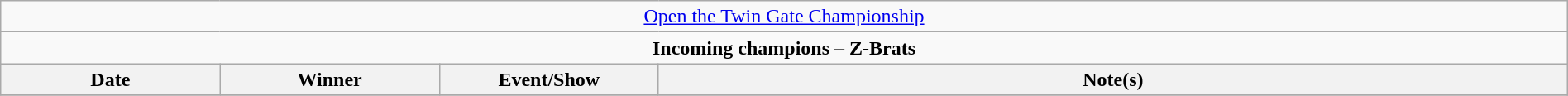<table class="wikitable" style="text-align:center; width:100%;">
<tr>
<td colspan="4" style="text-align: center;"><a href='#'>Open the Twin Gate Championship</a></td>
</tr>
<tr>
<td colspan="4" style="text-align: center;"><strong>Incoming champions – Z-Brats </strong></td>
</tr>
<tr>
<th width=14%>Date</th>
<th width=14%>Winner</th>
<th width=14%>Event/Show</th>
<th width=58%>Note(s)</th>
</tr>
<tr>
</tr>
</table>
